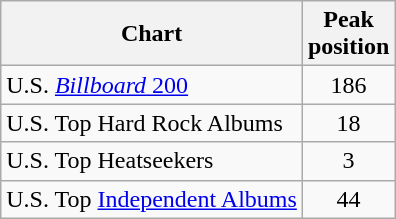<table class="wikitable sortable">
<tr>
<th>Chart</th>
<th>Peak<br>position</th>
</tr>
<tr>
<td>U.S. <a href='#'><em>Billboard</em> 200</a></td>
<td align="center">186</td>
</tr>
<tr>
<td>U.S. Top Hard Rock Albums</td>
<td align="center">18</td>
</tr>
<tr>
<td>U.S. Top Heatseekers</td>
<td align="center">3</td>
</tr>
<tr>
<td>U.S. Top <a href='#'>Independent Albums</a></td>
<td align="center">44</td>
</tr>
</table>
